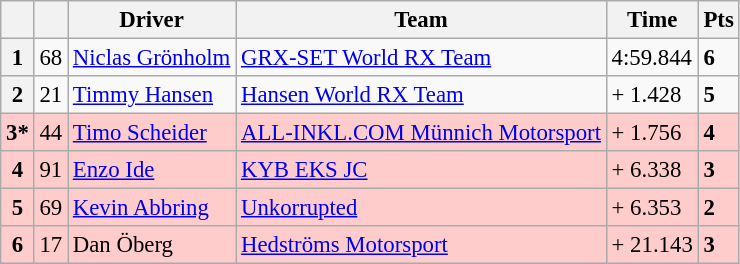<table class="wikitable" style="font-size:95%">
<tr>
<th></th>
<th></th>
<th>Driver</th>
<th>Team</th>
<th>Time</th>
<th>Pts</th>
</tr>
<tr>
<th>1</th>
<td>68</td>
<td> <a href='#'>Niclas Grönholm</a></td>
<td><a href='#'>GRX-SET World RX Team</a></td>
<td>4:59.844</td>
<td><strong>6</strong></td>
</tr>
<tr>
<th>2</th>
<td>21</td>
<td> <a href='#'>Timmy Hansen</a></td>
<td><a href='#'>Hansen World RX Team</a></td>
<td>+ 1.428</td>
<td><strong>5</strong></td>
</tr>
<tr>
<th style="background:#ffcccc;">3*</th>
<td style="background:#ffcccc;">44</td>
<td style="background:#ffcccc;"> <a href='#'>Timo Scheider</a></td>
<td style="background:#ffcccc;"><a href='#'>ALL-INKL.COM Münnich Motorsport</a></td>
<td style="background:#ffcccc;">+ 1.756</td>
<td style="background:#ffcccc;"><strong>4</strong></td>
</tr>
<tr>
<th style="background:#ffcccc;">4</th>
<td style="background:#ffcccc;">91</td>
<td style="background:#ffcccc;"> <a href='#'>Enzo Ide</a></td>
<td style="background:#ffcccc;"><a href='#'>KYB EKS JC</a></td>
<td style="background:#ffcccc;">+ 6.338</td>
<td style="background:#ffcccc;"><strong>3</strong></td>
</tr>
<tr>
<th style="background:#ffcccc;">5</th>
<td style="background:#ffcccc;">69</td>
<td style="background:#ffcccc;"> <a href='#'>Kevin Abbring</a></td>
<td style="background:#ffcccc;"><a href='#'>Unkorrupted</a></td>
<td style="background:#ffcccc;">+ 6.353</td>
<td style="background:#ffcccc;"><strong>2</strong></td>
</tr>
<tr>
<th style="background:#ffcccc;">6</th>
<td style="background:#ffcccc;">17</td>
<td style="background:#ffcccc;"> Dan Öberg</td>
<td style="background:#ffcccc;"><a href='#'>Hedströms Motorsport</a></td>
<td style="background:#ffcccc;">+ 21.143</td>
<td style="background:#ffcccc;"><strong>3</strong></td>
</tr>
</table>
